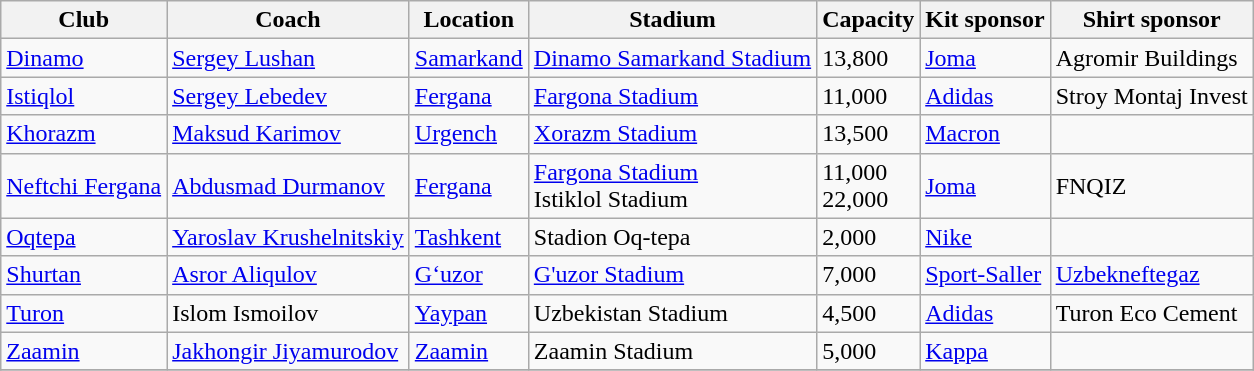<table class="wikitable sortable" style="text-align: left;">
<tr>
<th>Club</th>
<th>Coach</th>
<th>Location</th>
<th>Stadium</th>
<th>Capacity</th>
<th>Kit sponsor</th>
<th>Shirt sponsor</th>
</tr>
<tr>
<td><a href='#'>Dinamo</a></td>
<td> <a href='#'>Sergey Lushan</a></td>
<td><a href='#'>Samarkand</a></td>
<td><a href='#'>Dinamo Samarkand Stadium</a></td>
<td>13,800</td>
<td><a href='#'>Joma</a></td>
<td>Agromir Buildings</td>
</tr>
<tr>
<td><a href='#'>Istiqlol</a></td>
<td> <a href='#'>Sergey Lebedev</a></td>
<td><a href='#'>Fergana</a></td>
<td><a href='#'>Fargona Stadium</a></td>
<td>11,000</td>
<td><a href='#'>Adidas</a></td>
<td>Stroy Montaj Invest</td>
</tr>
<tr>
<td><a href='#'>Khorazm</a></td>
<td> <a href='#'>Maksud Karimov</a></td>
<td><a href='#'>Urgench</a></td>
<td><a href='#'>Xorazm Stadium</a></td>
<td>13,500</td>
<td><a href='#'>Macron</a></td>
<td></td>
</tr>
<tr>
<td><a href='#'>Neftchi Fergana</a></td>
<td> <a href='#'>Abdusmad Durmanov</a></td>
<td><a href='#'>Fergana</a></td>
<td><a href='#'>Fargona Stadium</a><br>Istiklol Stadium</td>
<td>11,000 <br>22,000</td>
<td><a href='#'>Joma</a></td>
<td>FNQIZ</td>
</tr>
<tr>
<td><a href='#'>Oqtepa</a></td>
<td> <a href='#'>Yaroslav Krushelnitskiy</a></td>
<td><a href='#'>Tashkent</a></td>
<td>Stadion Oq-tepa</td>
<td>2,000</td>
<td><a href='#'>Nike</a></td>
<td></td>
</tr>
<tr>
<td><a href='#'>Shurtan</a></td>
<td> <a href='#'>Asror Aliqulov</a></td>
<td><a href='#'>G‘uzor</a></td>
<td><a href='#'>G'uzor Stadium</a></td>
<td>7,000</td>
<td><a href='#'>Sport-Saller</a></td>
<td><a href='#'>Uzbekneftegaz</a></td>
</tr>
<tr>
<td><a href='#'>Turon</a></td>
<td> Islom Ismoilov</td>
<td><a href='#'>Yaypan</a></td>
<td>Uzbekistan Stadium</td>
<td>4,500</td>
<td><a href='#'>Adidas</a></td>
<td>Turon Eco Cement</td>
</tr>
<tr>
<td><a href='#'>Zaamin</a></td>
<td> <a href='#'>Jakhongir Jiyamurodov</a></td>
<td><a href='#'>Zaamin</a></td>
<td>Zaamin Stadium</td>
<td>5,000</td>
<td><a href='#'>Kappa</a></td>
<td></td>
</tr>
<tr>
</tr>
</table>
